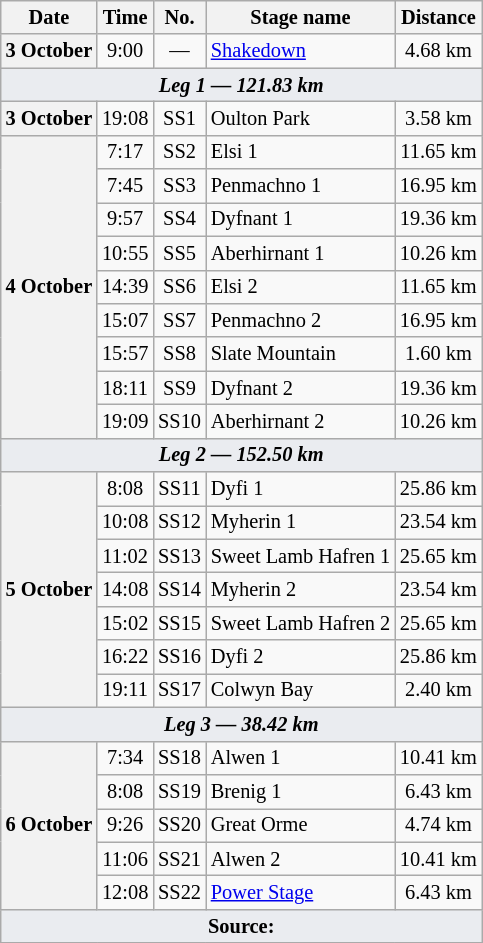<table class="wikitable" style="font-size: 85%;">
<tr>
<th>Date</th>
<th>Time</th>
<th>No.</th>
<th>Stage name</th>
<th>Distance</th>
</tr>
<tr>
<th nowrap>3 October</th>
<td align="center">9:00</td>
<td align="center">—</td>
<td><a href='#'>Shakedown</a></td>
<td align="center">4.68 km</td>
</tr>
<tr>
<td style="background-color:#EAECF0; text-align:center" colspan="5"><strong><em>Leg 1 — 121.83 km</em></strong></td>
</tr>
<tr>
<th>3 October</th>
<td align="center">19:08</td>
<td align="center">SS1</td>
<td>Oulton Park</td>
<td align="center">3.58 km</td>
</tr>
<tr>
<th rowspan="9">4 October</th>
<td align="center">7:17</td>
<td align="center">SS2</td>
<td>Elsi 1</td>
<td align="center">11.65 km</td>
</tr>
<tr>
<td align="center">7:45</td>
<td align="center">SS3</td>
<td>Penmachno 1</td>
<td align="center">16.95 km</td>
</tr>
<tr>
<td align="center">9:57</td>
<td align="center">SS4</td>
<td>Dyfnant 1</td>
<td align="center">19.36 km</td>
</tr>
<tr>
<td align="center">10:55</td>
<td align="center">SS5</td>
<td>Aberhirnant 1</td>
<td align="center">10.26 km</td>
</tr>
<tr>
<td align="center">14:39</td>
<td align="center">SS6</td>
<td>Elsi 2</td>
<td align="center">11.65 km</td>
</tr>
<tr>
<td align="center">15:07</td>
<td align="center">SS7</td>
<td>Penmachno 2</td>
<td align="center">16.95 km</td>
</tr>
<tr>
<td align="center">15:57</td>
<td align="center">SS8</td>
<td>Slate Mountain</td>
<td align="center">1.60 km</td>
</tr>
<tr>
<td align="center">18:11</td>
<td align="center">SS9</td>
<td>Dyfnant 2</td>
<td align="center">19.36 km</td>
</tr>
<tr>
<td align="center">19:09</td>
<td align="center">SS10</td>
<td>Aberhirnant 2</td>
<td align="center">10.26 km</td>
</tr>
<tr>
<td style="background-color:#EAECF0; text-align:center" colspan="5"><strong><em>Leg 2 — 152.50 km</em></strong></td>
</tr>
<tr>
<th rowspan="7">5 October</th>
<td align="center">8:08</td>
<td align="center">SS11</td>
<td>Dyfi 1</td>
<td align="center">25.86 km</td>
</tr>
<tr>
<td align="center">10:08</td>
<td align="center">SS12</td>
<td>Myherin 1</td>
<td align="center">23.54 km</td>
</tr>
<tr>
<td align="center">11:02</td>
<td align="center">SS13</td>
<td>Sweet Lamb Hafren 1</td>
<td align="center">25.65 km</td>
</tr>
<tr>
<td align="center">14:08</td>
<td align="center">SS14</td>
<td>Myherin 2</td>
<td align="center">23.54 km</td>
</tr>
<tr>
<td align="center">15:02</td>
<td align="center">SS15</td>
<td>Sweet Lamb Hafren 2</td>
<td align="center">25.65 km</td>
</tr>
<tr>
<td align="center">16:22</td>
<td align="center">SS16</td>
<td>Dyfi 2</td>
<td align="center">25.86 km</td>
</tr>
<tr>
<td align="center">19:11</td>
<td align="center">SS17</td>
<td>Colwyn Bay</td>
<td align="center">2.40 km</td>
</tr>
<tr>
<td style="background-color:#EAECF0; text-align:center" colspan="5"><strong><em>Leg 3 — 38.42 km</em></strong></td>
</tr>
<tr>
<th rowspan="5">6 October</th>
<td align="center">7:34</td>
<td align="center">SS18</td>
<td>Alwen 1</td>
<td align="center">10.41 km</td>
</tr>
<tr>
<td align="center">8:08</td>
<td align="center">SS19</td>
<td>Brenig 1</td>
<td align="center">6.43 km</td>
</tr>
<tr>
<td align="center">9:26</td>
<td align="center">SS20</td>
<td>Great Orme</td>
<td align="center">4.74 km</td>
</tr>
<tr>
<td align="center">11:06</td>
<td align="center">SS21</td>
<td>Alwen 2</td>
<td align="center">10.41 km</td>
</tr>
<tr>
<td align="center">12:08</td>
<td align="center">SS22</td>
<td nowrap><a href='#'>Power Stage</a></td>
<td align="center">6.43 km</td>
</tr>
<tr>
<td style="background-color:#EAECF0; text-align:center" colspan="5"><strong>Source:</strong></td>
</tr>
<tr>
</tr>
</table>
